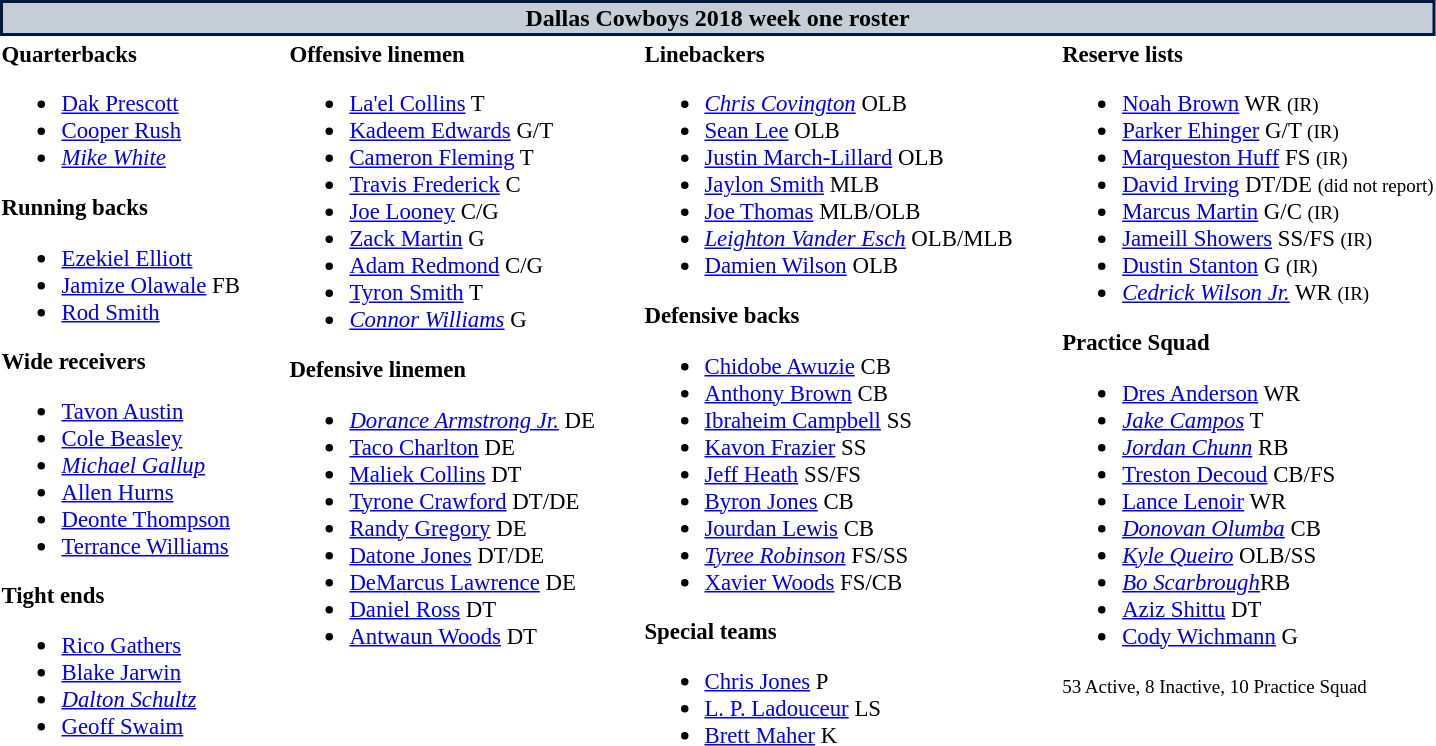<table class="toccolours" style="text-align: left;">
<tr>
<th colspan="7" style="background:#c5ced6; color:black; border: 2px solid #001942; text-align: center;">Dallas Cowboys 2018 week one roster</th>
</tr>
<tr>
<td style="font-size:95%; vertical-align:top;"><strong>Quarterbacks</strong><br><ul><li> <a href='#'>Dak Prescott</a></li><li> <a href='#'>Cooper Rush</a></li><li> <em><a href='#'>Mike White</a></em></li></ul><strong>Running backs</strong><ul><li> <a href='#'>Ezekiel Elliott</a></li><li> <a href='#'>Jamize Olawale</a> FB</li><li> <a href='#'>Rod Smith</a></li></ul><strong>Wide receivers</strong><ul><li> <a href='#'>Tavon Austin</a></li><li> <a href='#'>Cole Beasley</a></li><li> <em><a href='#'>Michael Gallup</a></em></li><li> <a href='#'>Allen Hurns</a></li><li> <a href='#'>Deonte Thompson</a></li><li> <a href='#'>Terrance Williams</a></li></ul><strong>Tight ends</strong><ul><li> <a href='#'>Rico Gathers</a></li><li> <a href='#'>Blake Jarwin</a></li><li> <em><a href='#'>Dalton Schultz</a></em></li><li> <a href='#'>Geoff Swaim</a></li></ul></td>
<td style="width: 25px;"></td>
<td style="font-size:95%; vertical-align:top;"><strong>Offensive linemen</strong><br><ul><li> <a href='#'>La'el Collins</a> T</li><li> <a href='#'>Kadeem Edwards</a> G/T</li><li> <a href='#'>Cameron Fleming</a> T</li><li> <a href='#'>Travis Frederick</a> C</li><li> <a href='#'>Joe Looney</a> C/G</li><li> <a href='#'>Zack Martin</a> G</li><li> <a href='#'>Adam Redmond</a> C/G</li><li> <a href='#'>Tyron Smith</a> T</li><li> <em><a href='#'>Connor Williams</a></em> G</li></ul><strong>Defensive linemen</strong><ul><li> <em><a href='#'>Dorance Armstrong Jr.</a></em> DE</li><li> <a href='#'>Taco Charlton</a> DE</li><li> <a href='#'>Maliek Collins</a> DT</li><li> <a href='#'>Tyrone Crawford</a> DT/DE</li><li> <a href='#'>Randy Gregory</a> DE</li><li> <a href='#'>Datone Jones</a> DT/DE</li><li> <a href='#'>DeMarcus Lawrence</a> DE</li><li> <a href='#'>Daniel Ross</a> DT</li><li> <a href='#'>Antwaun Woods</a> DT</li></ul></td>
<td style="width: 25px;"></td>
<td style="font-size:95%; vertical-align:top;"><strong>Linebackers</strong><br><ul><li> <em><a href='#'>Chris Covington</a></em> OLB</li><li> <a href='#'>Sean Lee</a> OLB</li><li> <a href='#'>Justin March-Lillard</a> OLB</li><li> <a href='#'>Jaylon Smith</a> MLB</li><li> <a href='#'>Joe Thomas</a> MLB/OLB</li><li> <em><a href='#'>Leighton Vander Esch</a></em> OLB/MLB</li><li> <a href='#'>Damien Wilson</a> OLB</li></ul><strong>Defensive backs</strong><ul><li> <a href='#'>Chidobe Awuzie</a> CB</li><li> <a href='#'>Anthony Brown</a> CB</li><li> <a href='#'>Ibraheim Campbell</a> SS</li><li> <a href='#'>Kavon Frazier</a> SS</li><li> <a href='#'>Jeff Heath</a> SS/FS</li><li> <a href='#'>Byron Jones</a> CB</li><li> <a href='#'>Jourdan Lewis</a> CB</li><li> <em><a href='#'>Tyree Robinson</a></em> FS/SS</li><li> <a href='#'>Xavier Woods</a> FS/CB</li></ul><strong>Special teams</strong><ul><li> <a href='#'>Chris Jones</a> P</li><li> <a href='#'>L. P. Ladouceur</a> LS</li><li> <a href='#'>Brett Maher</a> K</li></ul></td>
<td style="width: 25px;"></td>
<td style="font-size:95%; vertical-align:top;"><strong>Reserve lists</strong><br><ul><li> <a href='#'>Noah Brown</a> WR <small>(IR)</small> </li><li> <a href='#'>Parker Ehinger</a> G/T <small>(IR)</small> </li><li> <a href='#'>Marqueston Huff</a> FS <small>(IR)</small> </li><li> <a href='#'>David Irving</a> DT/DE <small>(did not report)</small></li><li> <a href='#'>Marcus Martin</a> G/C <small>(IR)</small> </li><li> <a href='#'>Jameill Showers</a> SS/FS <small>(IR)</small> </li><li> <a href='#'>Dustin Stanton</a> G <small>(IR)</small> </li><li> <em><a href='#'>Cedrick Wilson Jr.</a></em> WR <small>(IR)</small> </li></ul><strong>Practice Squad</strong><ul><li> <a href='#'>Dres Anderson</a> WR</li><li> <em><a href='#'>Jake Campos</a></em> T</li><li> <em><a href='#'>Jordan Chunn</a></em> RB</li><li> <a href='#'>Treston Decoud</a> CB/FS</li><li> <a href='#'>Lance Lenoir</a> WR</li><li> <em><a href='#'>Donovan Olumba</a></em> CB</li><li> <em><a href='#'>Kyle Queiro</a></em> OLB/SS</li><li> <em><a href='#'>Bo Scarbrough</a></em>RB</li><li> <a href='#'>Aziz Shittu</a> DT</li><li> <a href='#'>Cody Wichmann</a> G</li></ul><small>53 Active, 8 Inactive, 10 Practice Squad</small></td>
</tr>
</table>
